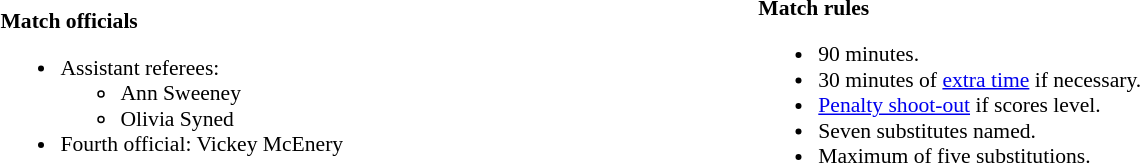<table style="width:100%; font-size:90%;">
<tr>
<td><br><strong>Match officials</strong><ul><li>Assistant referees:<ul><li>Ann Sweeney</li><li>Olivia Syned</li></ul></li><li>Fourth official: Vickey McEnery</li></ul></td>
<td style="width:60%; vertical-align:top;"><br><strong>Match rules</strong><ul><li>90 minutes.</li><li>30 minutes of <a href='#'>extra time</a> if necessary.</li><li><a href='#'>Penalty shoot-out</a> if scores level.</li><li>Seven substitutes named.</li><li>Maximum of five substitutions.</li></ul></td>
</tr>
</table>
